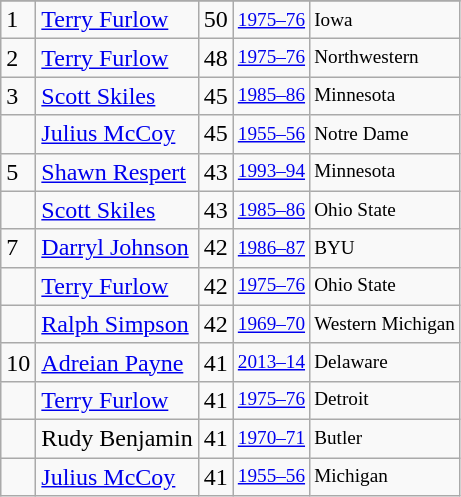<table class="wikitable">
<tr>
</tr>
<tr>
<td>1</td>
<td><a href='#'>Terry Furlow</a></td>
<td>50</td>
<td style="font-size:80%;"><a href='#'>1975–76</a></td>
<td style="font-size:80%;">Iowa</td>
</tr>
<tr>
<td>2</td>
<td><a href='#'>Terry Furlow</a></td>
<td>48</td>
<td style="font-size:80%;"><a href='#'>1975–76</a></td>
<td style="font-size:80%;">Northwestern</td>
</tr>
<tr>
<td>3</td>
<td><a href='#'>Scott Skiles</a></td>
<td>45</td>
<td style="font-size:80%;"><a href='#'>1985–86</a></td>
<td style="font-size:80%;">Minnesota</td>
</tr>
<tr>
<td></td>
<td><a href='#'>Julius McCoy</a></td>
<td>45</td>
<td style="font-size:80%;"><a href='#'>1955–56</a></td>
<td style="font-size:80%;">Notre Dame</td>
</tr>
<tr>
<td>5</td>
<td><a href='#'>Shawn Respert</a></td>
<td>43</td>
<td style="font-size:80%;"><a href='#'>1993–94</a></td>
<td style="font-size:80%;">Minnesota</td>
</tr>
<tr>
<td></td>
<td><a href='#'>Scott Skiles</a></td>
<td>43</td>
<td style="font-size:80%;"><a href='#'>1985–86</a></td>
<td style="font-size:80%;">Ohio State</td>
</tr>
<tr>
<td>7</td>
<td><a href='#'>Darryl Johnson</a></td>
<td>42</td>
<td style="font-size:80%;"><a href='#'>1986–87</a></td>
<td style="font-size:80%;">BYU</td>
</tr>
<tr>
<td></td>
<td><a href='#'>Terry Furlow</a></td>
<td>42</td>
<td style="font-size:80%;"><a href='#'>1975–76</a></td>
<td style="font-size:80%;">Ohio State</td>
</tr>
<tr>
<td></td>
<td><a href='#'>Ralph Simpson</a></td>
<td>42</td>
<td style="font-size:80%;"><a href='#'>1969–70</a></td>
<td style="font-size:80%;">Western Michigan</td>
</tr>
<tr>
<td>10</td>
<td><a href='#'>Adreian Payne</a></td>
<td>41</td>
<td style="font-size:80%;"><a href='#'>2013–14</a></td>
<td style="font-size:80%;">Delaware</td>
</tr>
<tr>
<td></td>
<td><a href='#'>Terry Furlow</a></td>
<td>41</td>
<td style="font-size:80%;"><a href='#'>1975–76</a></td>
<td style="font-size:80%;">Detroit</td>
</tr>
<tr>
<td></td>
<td>Rudy Benjamin</td>
<td>41</td>
<td style="font-size:80%;"><a href='#'>1970–71</a></td>
<td style="font-size:80%;">Butler</td>
</tr>
<tr>
<td></td>
<td><a href='#'>Julius McCoy</a></td>
<td>41</td>
<td style="font-size:80%;"><a href='#'>1955–56</a></td>
<td style="font-size:80%;">Michigan</td>
</tr>
</table>
